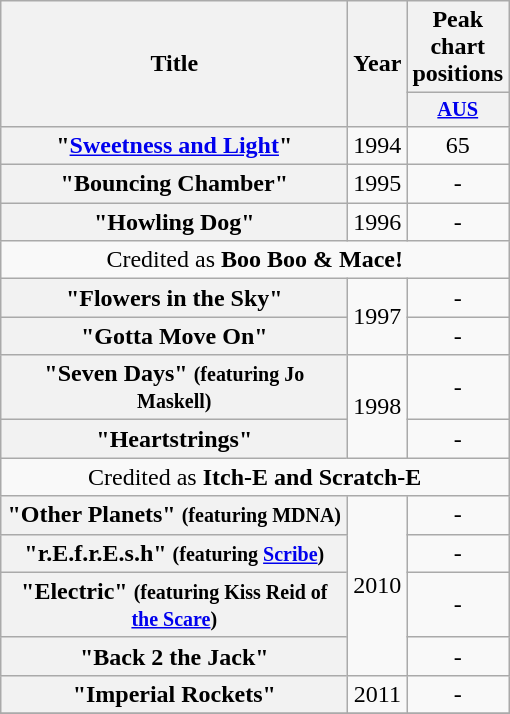<table class="wikitable plainrowheaders" style="text-align:center;">
<tr>
<th scope="col" rowspan="2" style="width:14em;">Title</th>
<th scope="col" rowspan="2" style="width:1em;">Year</th>
<th scope="col" colspan="1">Peak chart positions</th>
</tr>
<tr>
<th scope="col" style="width:3em;font-size:85%;"><a href='#'>AUS</a><br></th>
</tr>
<tr>
<th scope="row">"<a href='#'>Sweetness and Light</a>"</th>
<td>1994</td>
<td>65</td>
</tr>
<tr>
<th scope="row">"Bouncing Chamber"</th>
<td>1995</td>
<td>-</td>
</tr>
<tr>
<th scope="row">"Howling Dog"</th>
<td>1996</td>
<td>-</td>
</tr>
<tr>
<td colspan=3>Credited as <strong>Boo Boo & Mace!</strong></td>
</tr>
<tr>
<th scope="row">"Flowers in the Sky"</th>
<td rowspan="2">1997</td>
<td>-</td>
</tr>
<tr>
<th scope="row">"Gotta Move On"</th>
<td>-</td>
</tr>
<tr>
<th scope="row">"Seven Days" <small>(featuring Jo Maskell)</small></th>
<td rowspan="2">1998</td>
<td>-</td>
</tr>
<tr>
<th scope="row">"Heartstrings"</th>
<td>-</td>
</tr>
<tr>
<td colspan=3>Credited as <strong>Itch-E and Scratch-E</strong></td>
</tr>
<tr>
<th scope="row">"Other Planets" <small>(featuring MDNA)</small></th>
<td rowspan="4">2010</td>
<td>-</td>
</tr>
<tr>
<th scope="row">"r.E.f.r.E.s.h" <small>(featuring <a href='#'>Scribe</a>)</small></th>
<td>-</td>
</tr>
<tr>
<th scope="row">"Electric" <small>(featuring Kiss Reid of <a href='#'>the Scare</a>)</small></th>
<td>-</td>
</tr>
<tr>
<th scope="row">"Back 2 the Jack"</th>
<td>-</td>
</tr>
<tr>
<th scope="row">"Imperial Rockets"</th>
<td>2011</td>
<td>-</td>
</tr>
<tr>
</tr>
</table>
